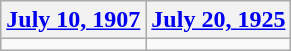<table class=wikitable>
<tr>
<th><a href='#'>July 10, 1907</a></th>
<th><a href='#'>July 20, 1925</a></th>
</tr>
<tr>
<td></td>
<td></td>
</tr>
</table>
